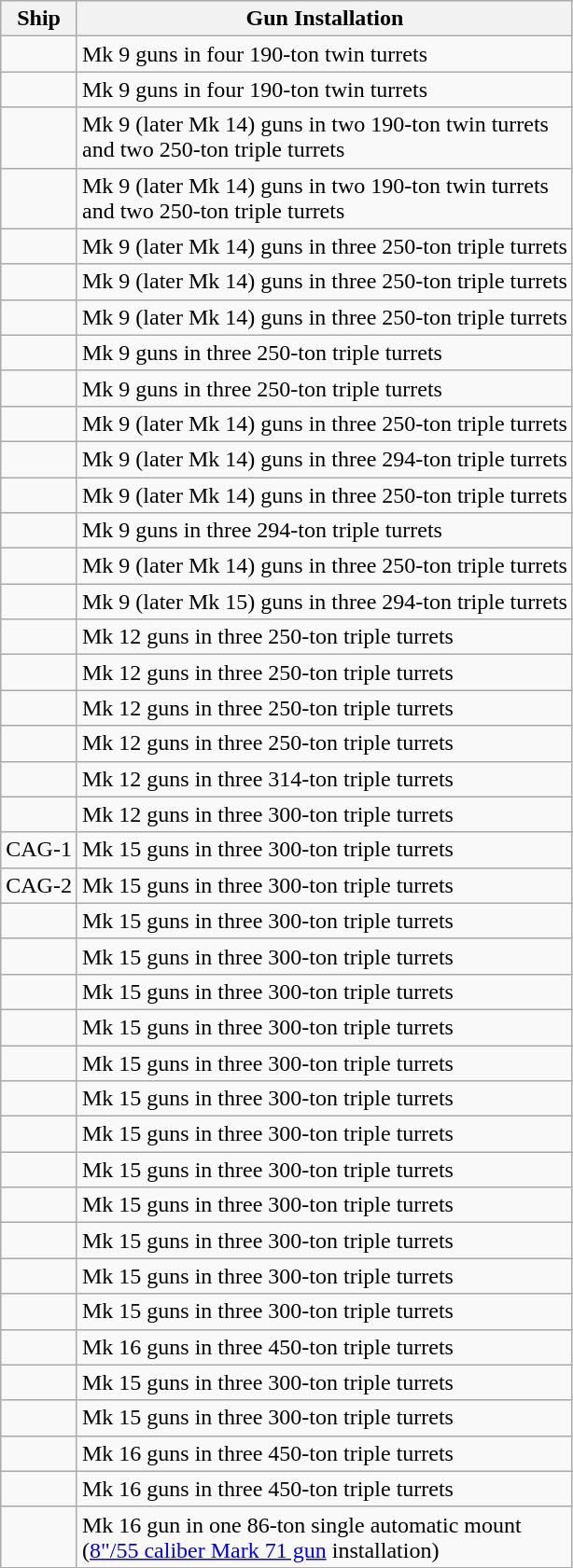<table class="wikitable">
<tr>
<th>Ship</th>
<th>Gun Installation</th>
</tr>
<tr>
<td></td>
<td>Mk 9 guns in four 190-ton twin turrets</td>
</tr>
<tr>
<td></td>
<td>Mk 9 guns in four 190-ton twin turrets</td>
</tr>
<tr>
<td></td>
<td>Mk 9 (later Mk 14) guns in two 190-ton twin turrets <br>and two 250-ton triple turrets<br></td>
</tr>
<tr>
<td></td>
<td>Mk 9 (later Mk 14) guns in two 190-ton twin turrets <br>and two 250-ton triple turrets<br></td>
</tr>
<tr>
<td></td>
<td>Mk 9 (later Mk 14) guns in three 250-ton triple turrets</td>
</tr>
<tr>
<td></td>
<td>Mk 9 (later Mk 14) guns in three 250-ton triple turrets</td>
</tr>
<tr>
<td></td>
<td>Mk 9 (later Mk 14) guns in three 250-ton triple turrets</td>
</tr>
<tr>
<td></td>
<td>Mk 9 guns in three 250-ton triple turrets</td>
</tr>
<tr>
<td></td>
<td>Mk 9 guns in three 250-ton triple turrets</td>
</tr>
<tr>
<td></td>
<td>Mk 9 (later Mk 14) guns in three 250-ton triple turrets</td>
</tr>
<tr>
<td></td>
<td>Mk 9 (later Mk 14) guns in three 294-ton triple turrets</td>
</tr>
<tr>
<td></td>
<td>Mk 9 (later Mk 14) guns in three 250-ton triple turrets</td>
</tr>
<tr>
<td></td>
<td>Mk 9 guns in three 294-ton triple turrets</td>
</tr>
<tr>
<td></td>
<td>Mk 9 (later Mk 14) guns in three 250-ton triple turrets</td>
</tr>
<tr>
<td></td>
<td>Mk 9 (later Mk 15) guns in three 294-ton triple turrets</td>
</tr>
<tr>
<td></td>
<td>Mk 12 guns in three 250-ton triple turrets</td>
</tr>
<tr>
<td></td>
<td>Mk 12 guns in three 250-ton triple turrets</td>
</tr>
<tr>
<td></td>
<td>Mk 12 guns in three 250-ton triple turrets</td>
</tr>
<tr>
<td></td>
<td>Mk 12 guns in three 250-ton triple turrets</td>
</tr>
<tr>
<td></td>
<td>Mk 12 guns in three 314-ton triple turrets</td>
</tr>
<tr>
<td></td>
<td>Mk 12 guns in three 300-ton triple turrets</td>
</tr>
<tr>
<td> CAG-1</td>
<td>Mk 15 guns in three 300-ton triple turrets</td>
</tr>
<tr>
<td> CAG-2</td>
<td>Mk 15 guns in three 300-ton triple turrets</td>
</tr>
<tr>
<td></td>
<td>Mk 15 guns in three 300-ton triple turrets</td>
</tr>
<tr>
<td></td>
<td>Mk 15 guns in three 300-ton triple turrets</td>
</tr>
<tr>
<td></td>
<td>Mk 15 guns in three 300-ton triple turrets</td>
</tr>
<tr>
<td></td>
<td>Mk 15 guns in three 300-ton triple turrets</td>
</tr>
<tr>
<td></td>
<td>Mk 15 guns in three 300-ton triple turrets</td>
</tr>
<tr>
<td></td>
<td>Mk 15 guns in three 300-ton triple turrets</td>
</tr>
<tr>
<td></td>
<td>Mk 15 guns in three 300-ton triple turrets</td>
</tr>
<tr>
<td></td>
<td>Mk 15 guns in three 300-ton triple turrets</td>
</tr>
<tr>
<td></td>
<td>Mk 15 guns in three 300-ton triple turrets</td>
</tr>
<tr>
<td></td>
<td>Mk 15 guns in three 300-ton triple turrets</td>
</tr>
<tr>
<td></td>
<td>Mk 15 guns in three 300-ton triple turrets</td>
</tr>
<tr>
<td></td>
<td>Mk 15 guns in three 300-ton triple turrets</td>
</tr>
<tr>
<td></td>
<td>Mk 16 guns in three 450-ton triple turrets</td>
</tr>
<tr>
<td></td>
<td>Mk 15 guns in three 300-ton triple turrets</td>
</tr>
<tr>
<td></td>
<td>Mk 15 guns in three 300-ton triple turrets</td>
</tr>
<tr>
<td></td>
<td>Mk 16 guns in three 450-ton triple turrets</td>
</tr>
<tr>
<td></td>
<td>Mk 16 guns in three 450-ton triple turrets</td>
</tr>
<tr>
<td></td>
<td>Mk 16 gun in one 86-ton single automatic mount <br>(<a href='#'>8"/55 caliber Mark 71 gun</a> installation)<br></td>
</tr>
</table>
